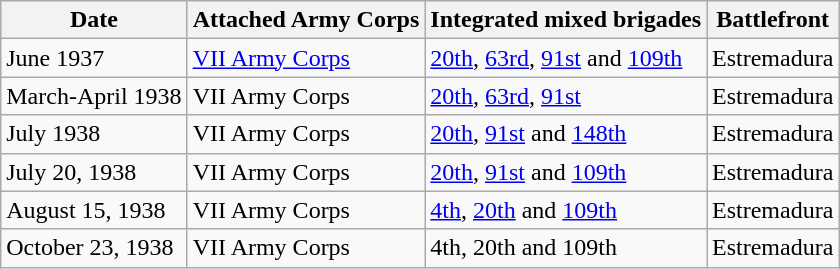<table class = "wikitable">
<tr>
<th>Date</th>
<th>Attached Army Corps</th>
<th>Integrated mixed brigades</th>
<th>Battlefront</th>
</tr>
<tr>
<td>June 1937</td>
<td><a href='#'>VII Army Corps</a></td>
<td><a href='#'>20th</a>, <a href='#'>63rd</a>, <a href='#'>91st</a> and <a href='#'>109th</a></td>
<td>Estremadura</td>
</tr>
<tr>
<td>March-April 1938</td>
<td>VII Army Corps</td>
<td><a href='#'>20th</a>, <a href='#'>63rd</a>, <a href='#'>91st</a></td>
<td>Estremadura</td>
</tr>
<tr>
<td>July 1938</td>
<td>VII Army Corps</td>
<td><a href='#'>20th</a>, <a href='#'>91st</a> and <a href='#'>148th</a></td>
<td>Estremadura</td>
</tr>
<tr>
<td>July 20, 1938</td>
<td>VII Army Corps</td>
<td><a href='#'>20th</a>, <a href='#'>91st</a> and <a href='#'>109th</a></td>
<td>Estremadura</td>
</tr>
<tr>
<td>August 15, 1938</td>
<td>VII Army Corps</td>
<td><a href='#'>4th</a>, <a href='#'>20th</a> and <a href='#'>109th</a></td>
<td>Estremadura</td>
</tr>
<tr>
<td>October 23, 1938</td>
<td>VII Army Corps</td>
<td>4th, 20th and 109th</td>
<td>Estremadura</td>
</tr>
</table>
